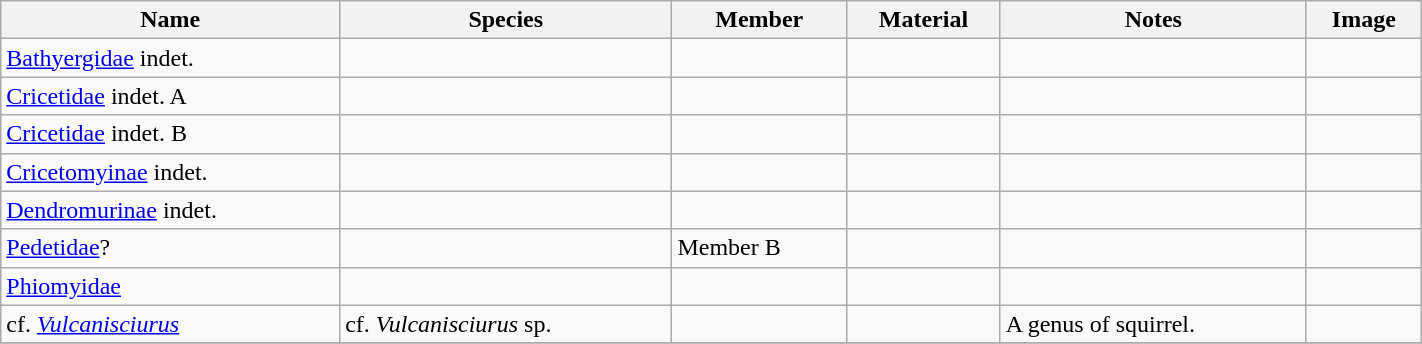<table class="wikitable" align="center" width="75%">
<tr>
<th>Name</th>
<th>Species</th>
<th>Member</th>
<th>Material</th>
<th>Notes</th>
<th>Image</th>
</tr>
<tr>
<td><a href='#'>Bathyergidae</a> indet.</td>
<td></td>
<td></td>
<td></td>
<td></td>
<td></td>
</tr>
<tr>
<td><a href='#'>Cricetidae</a> indet. A</td>
<td></td>
<td></td>
<td></td>
<td></td>
<td></td>
</tr>
<tr>
<td><a href='#'>Cricetidae</a> indet. B</td>
<td></td>
<td></td>
<td></td>
<td></td>
<td></td>
</tr>
<tr>
<td><a href='#'>Cricetomyinae</a> indet.</td>
<td></td>
<td></td>
<td></td>
<td></td>
<td></td>
</tr>
<tr>
<td><a href='#'>Dendromurinae</a> indet.</td>
<td></td>
<td></td>
<td></td>
<td></td>
<td></td>
</tr>
<tr>
<td><a href='#'>Pedetidae</a>?</td>
<td></td>
<td>Member B</td>
<td></td>
<td></td>
<td></td>
</tr>
<tr>
<td><a href='#'>Phiomyidae</a></td>
<td></td>
<td></td>
<td></td>
<td></td>
<td></td>
</tr>
<tr>
<td>cf. <em><a href='#'>Vulcanisciurus</a></em></td>
<td>cf. <em>Vulcanisciurus</em> sp.</td>
<td></td>
<td></td>
<td>A genus of squirrel.</td>
<td></td>
</tr>
<tr>
</tr>
</table>
